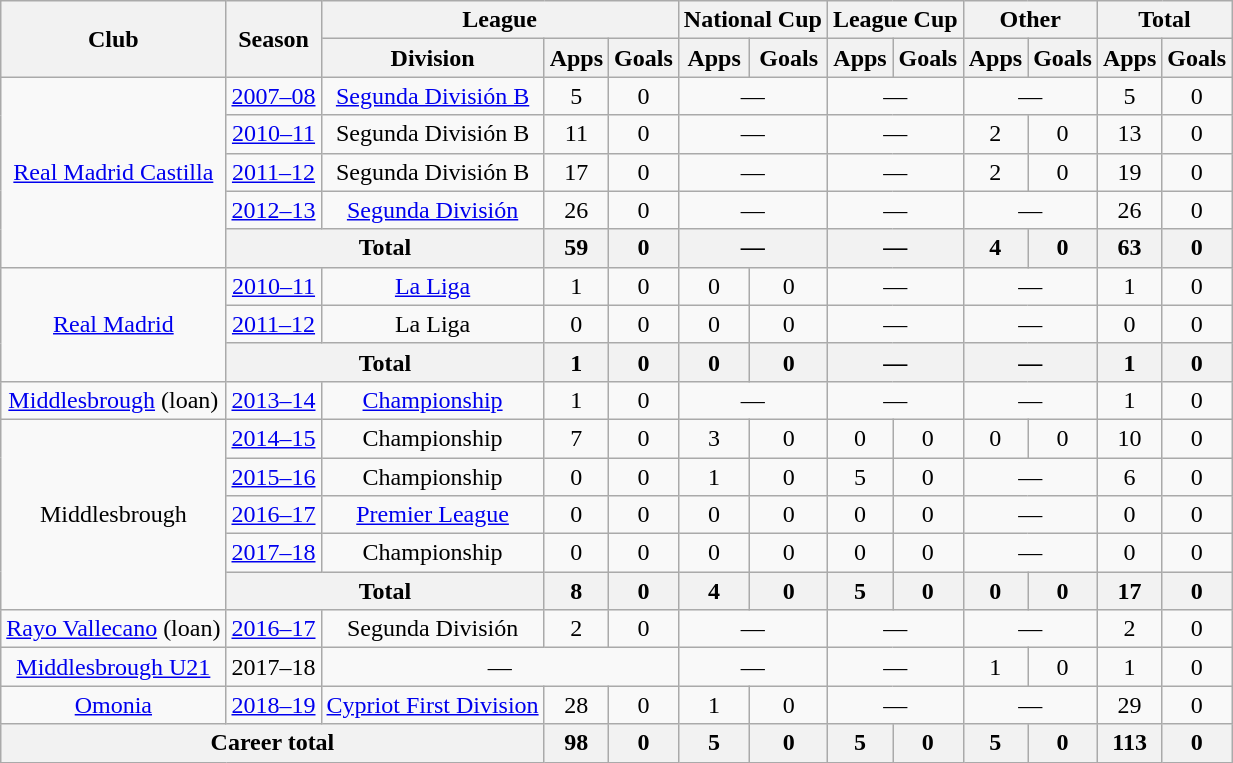<table class=wikitable style="text-align: center">
<tr>
<th rowspan=2>Club</th>
<th rowspan=2>Season</th>
<th colspan=3>League</th>
<th colspan=2>National Cup</th>
<th colspan=2>League Cup</th>
<th colspan=2>Other</th>
<th colspan=2>Total</th>
</tr>
<tr>
<th>Division</th>
<th>Apps</th>
<th>Goals</th>
<th>Apps</th>
<th>Goals</th>
<th>Apps</th>
<th>Goals</th>
<th>Apps</th>
<th>Goals</th>
<th>Apps</th>
<th>Goals</th>
</tr>
<tr>
<td rowspan=5><a href='#'>Real Madrid Castilla</a></td>
<td><a href='#'>2007–08</a></td>
<td><a href='#'>Segunda División B</a></td>
<td>5</td>
<td>0</td>
<td colspan=2>—</td>
<td colspan=2>—</td>
<td colspan=2>—</td>
<td>5</td>
<td>0</td>
</tr>
<tr>
<td><a href='#'>2010–11</a></td>
<td>Segunda División B</td>
<td>11</td>
<td>0</td>
<td colspan=2>—</td>
<td colspan=2>—</td>
<td>2</td>
<td>0</td>
<td>13</td>
<td>0</td>
</tr>
<tr>
<td><a href='#'>2011–12</a></td>
<td>Segunda División B</td>
<td>17</td>
<td>0</td>
<td colspan=2>—</td>
<td colspan=2>—</td>
<td>2</td>
<td>0</td>
<td>19</td>
<td>0</td>
</tr>
<tr>
<td><a href='#'>2012–13</a></td>
<td><a href='#'>Segunda División</a></td>
<td>26</td>
<td>0</td>
<td colspan=2>—</td>
<td colspan=2>—</td>
<td colspan=2>—</td>
<td>26</td>
<td>0</td>
</tr>
<tr>
<th colspan=2>Total</th>
<th>59</th>
<th>0</th>
<th colspan=2>—</th>
<th colspan=2>—</th>
<th>4</th>
<th>0</th>
<th>63</th>
<th>0</th>
</tr>
<tr>
<td rowspan=3><a href='#'>Real Madrid</a></td>
<td><a href='#'>2010–11</a></td>
<td><a href='#'>La Liga</a></td>
<td>1</td>
<td>0</td>
<td>0</td>
<td>0</td>
<td colspan=2>—</td>
<td colspan=2>—</td>
<td>1</td>
<td>0</td>
</tr>
<tr>
<td><a href='#'>2011–12</a></td>
<td>La Liga</td>
<td>0</td>
<td>0</td>
<td>0</td>
<td>0</td>
<td colspan=2>—</td>
<td colspan=2>—</td>
<td>0</td>
<td>0</td>
</tr>
<tr>
<th colspan=2>Total</th>
<th>1</th>
<th>0</th>
<th>0</th>
<th>0</th>
<th colspan=2>—</th>
<th colspan=2>—</th>
<th>1</th>
<th>0</th>
</tr>
<tr>
<td><a href='#'>Middlesbrough</a> (loan)</td>
<td><a href='#'>2013–14</a></td>
<td><a href='#'>Championship</a></td>
<td>1</td>
<td>0</td>
<td colspan=2>—</td>
<td colspan=2>—</td>
<td colspan=2>—</td>
<td>1</td>
<td>0</td>
</tr>
<tr>
<td rowspan=5>Middlesbrough</td>
<td><a href='#'>2014–15</a></td>
<td>Championship</td>
<td>7</td>
<td>0</td>
<td>3</td>
<td>0</td>
<td>0</td>
<td>0</td>
<td>0</td>
<td>0</td>
<td>10</td>
<td>0</td>
</tr>
<tr>
<td><a href='#'>2015–16</a></td>
<td>Championship</td>
<td>0</td>
<td>0</td>
<td>1</td>
<td>0</td>
<td>5</td>
<td>0</td>
<td colspan=2>—</td>
<td>6</td>
<td>0</td>
</tr>
<tr>
<td><a href='#'>2016–17</a></td>
<td><a href='#'>Premier League</a></td>
<td>0</td>
<td>0</td>
<td>0</td>
<td>0</td>
<td>0</td>
<td>0</td>
<td colspan=2>—</td>
<td>0</td>
<td>0</td>
</tr>
<tr>
<td><a href='#'>2017–18</a></td>
<td>Championship</td>
<td>0</td>
<td>0</td>
<td>0</td>
<td>0</td>
<td>0</td>
<td>0</td>
<td colspan=2>—</td>
<td>0</td>
<td>0</td>
</tr>
<tr>
<th colspan=2>Total</th>
<th>8</th>
<th>0</th>
<th>4</th>
<th>0</th>
<th>5</th>
<th>0</th>
<th>0</th>
<th>0</th>
<th>17</th>
<th>0</th>
</tr>
<tr>
<td><a href='#'>Rayo Vallecano</a> (loan)</td>
<td><a href='#'>2016–17</a></td>
<td>Segunda División</td>
<td>2</td>
<td>0</td>
<td colspan=2>—</td>
<td colspan=2>—</td>
<td colspan=2>—</td>
<td>2</td>
<td>0</td>
</tr>
<tr>
<td><a href='#'>Middlesbrough U21</a></td>
<td>2017–18</td>
<td colspan=3>—</td>
<td colspan=2>—</td>
<td colspan=2>—</td>
<td>1</td>
<td>0</td>
<td>1</td>
<td>0</td>
</tr>
<tr>
<td><a href='#'>Omonia</a></td>
<td><a href='#'>2018–19</a></td>
<td><a href='#'>Cypriot First Division</a></td>
<td>28</td>
<td>0</td>
<td>1</td>
<td>0</td>
<td colspan=2>—</td>
<td colspan=2>—</td>
<td>29</td>
<td>0</td>
</tr>
<tr>
<th colspan=3>Career total</th>
<th>98</th>
<th>0</th>
<th>5</th>
<th>0</th>
<th>5</th>
<th>0</th>
<th>5</th>
<th>0</th>
<th>113</th>
<th>0</th>
</tr>
</table>
